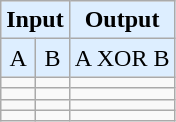<table class="wikitable floatright" style="text-align:center">
<tr bgcolor="#ddeeff">
<td colspan=2><strong>Input</strong></td>
<td><strong>Output</strong></td>
</tr>
<tr bgcolor="#ddeeff">
<td>A</td>
<td>B</td>
<td>A XOR B</td>
</tr>
<tr>
<td></td>
<td></td>
<td></td>
</tr>
<tr>
<td></td>
<td></td>
<td></td>
</tr>
<tr>
<td></td>
<td></td>
<td></td>
</tr>
<tr>
<td></td>
<td></td>
<td></td>
</tr>
</table>
